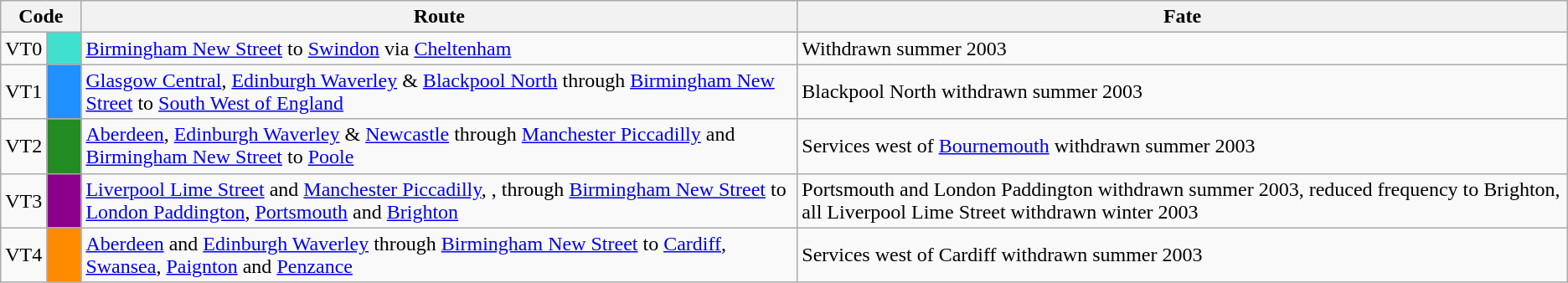<table class="wikitable">
<tr>
<th colspan="2">Code</th>
<th>Route</th>
<th>Fate</th>
</tr>
<tr>
<td>VT0</td>
<td style="background:Turquoise; width:20px;"></td>
<td><a href='#'>Birmingham New Street</a> to <a href='#'>Swindon</a> via <a href='#'>Cheltenham</a></td>
<td>Withdrawn summer 2003</td>
</tr>
<tr>
<td>VT1</td>
<td style="background:DodgerBlue; width:20px;"></td>
<td><a href='#'>Glasgow Central</a>, <a href='#'>Edinburgh Waverley</a> & <a href='#'>Blackpool North</a> through <a href='#'>Birmingham New Street</a> to <a href='#'>South West of England</a></td>
<td>Blackpool North withdrawn summer 2003</td>
</tr>
<tr>
<td>VT2</td>
<td style="background:#228b22; width:20px;"></td>
<td><a href='#'>Aberdeen</a>, <a href='#'>Edinburgh Waverley</a> & <a href='#'>Newcastle</a> through <a href='#'>Manchester Piccadilly</a> and <a href='#'>Birmingham New Street</a> to <a href='#'>Poole</a></td>
<td>Services west of <a href='#'>Bournemouth</a> withdrawn summer 2003</td>
</tr>
<tr>
<td>VT3</td>
<td style="background:DarkMagenta; width:20px;"></td>
<td><a href='#'>Liverpool Lime Street</a> and <a href='#'>Manchester Piccadilly</a>, , through <a href='#'>Birmingham New Street</a> to <a href='#'>London Paddington</a>, <a href='#'>Portsmouth</a> and <a href='#'>Brighton</a></td>
<td>Portsmouth and London Paddington withdrawn summer 2003, reduced frequency to Brighton, all Liverpool Lime Street withdrawn winter 2003</td>
</tr>
<tr>
<td>VT4</td>
<td style="background:#ff8c00; width:20px;"></td>
<td><a href='#'>Aberdeen</a> and <a href='#'>Edinburgh Waverley</a> through <a href='#'>Birmingham New Street</a> to <a href='#'>Cardiff</a>, <a href='#'>Swansea</a>, <a href='#'>Paignton</a> and <a href='#'>Penzance</a></td>
<td>Services west of Cardiff withdrawn summer 2003</td>
</tr>
</table>
